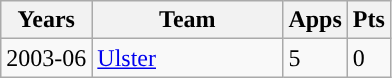<table class="wikitable" style="text-align:left;">
<tr>
<th>Years</th>
<th width=120px>Team</th>
<th>Apps</th>
<th>Pts</th>
</tr>
<tr>
<td>2003-06</td>
<td><a href='#'>Ulster</a></td>
<td>5</td>
<td>0</td>
</tr>
</table>
